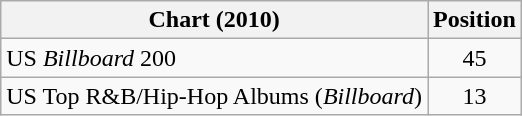<table class="wikitable sortable">
<tr>
<th>Chart (2010)</th>
<th>Position</th>
</tr>
<tr>
<td>US <em>Billboard</em> 200</td>
<td style="text-align:center;">45</td>
</tr>
<tr>
<td>US Top R&B/Hip-Hop Albums (<em>Billboard</em>)</td>
<td style="text-align:center;">13</td>
</tr>
</table>
